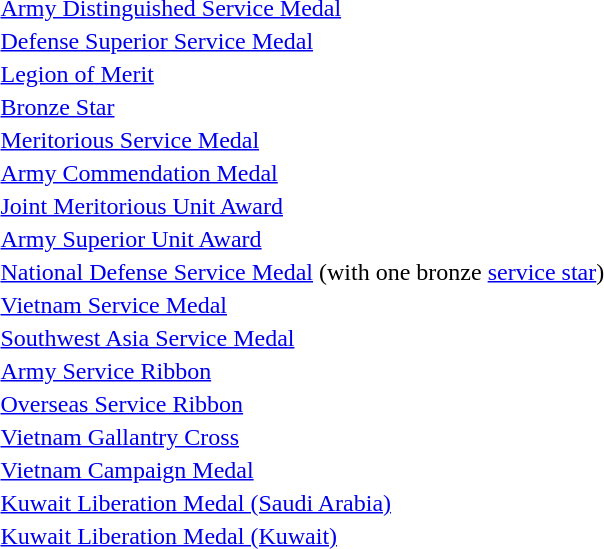<table>
<tr>
<td></td>
<td><a href='#'>Army Distinguished Service Medal</a></td>
</tr>
<tr>
<td></td>
<td><a href='#'>Defense Superior Service Medal</a></td>
</tr>
<tr>
<td></td>
<td><a href='#'>Legion of Merit</a></td>
</tr>
<tr>
<td></td>
<td><a href='#'>Bronze Star</a></td>
</tr>
<tr>
<td></td>
<td><a href='#'>Meritorious Service Medal</a></td>
</tr>
<tr>
<td></td>
<td><a href='#'>Army Commendation Medal</a></td>
</tr>
<tr>
<td></td>
<td><a href='#'>Joint Meritorious Unit Award</a></td>
</tr>
<tr>
<td></td>
<td><a href='#'>Army Superior Unit Award</a></td>
</tr>
<tr>
<td></td>
<td><a href='#'>National Defense Service Medal</a> (with one bronze <a href='#'>service star</a>)</td>
</tr>
<tr>
<td></td>
<td><a href='#'>Vietnam Service Medal</a></td>
</tr>
<tr>
<td></td>
<td><a href='#'>Southwest Asia Service Medal</a></td>
</tr>
<tr>
<td></td>
<td><a href='#'>Army Service Ribbon</a></td>
</tr>
<tr>
<td></td>
<td><a href='#'>Overseas Service Ribbon</a></td>
</tr>
<tr>
<td></td>
<td><a href='#'>Vietnam Gallantry Cross</a></td>
</tr>
<tr>
<td></td>
<td><a href='#'>Vietnam Campaign Medal</a></td>
</tr>
<tr>
<td></td>
<td><a href='#'>Kuwait Liberation Medal (Saudi Arabia)</a></td>
</tr>
<tr>
<td></td>
<td><a href='#'>Kuwait Liberation Medal (Kuwait)</a></td>
</tr>
</table>
